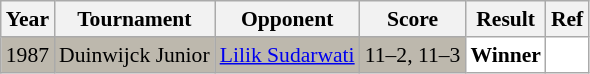<table class="sortable wikitable" style="font-size: 90%;">
<tr>
<th>Year</th>
<th>Tournament</th>
<th>Opponent</th>
<th>Score</th>
<th>Result</th>
<th>Ref</th>
</tr>
<tr style="background:#BDB8AD">
<td align="center">1987</td>
<td align="left">Duinwijck Junior</td>
<td align="left"> <a href='#'>Lilik Sudarwati</a></td>
<td align="left">11–2, 11–3</td>
<td style="text-align:left; background:white"> <strong>Winner</strong></td>
<td style="text-align:center; background:white"></td>
</tr>
</table>
